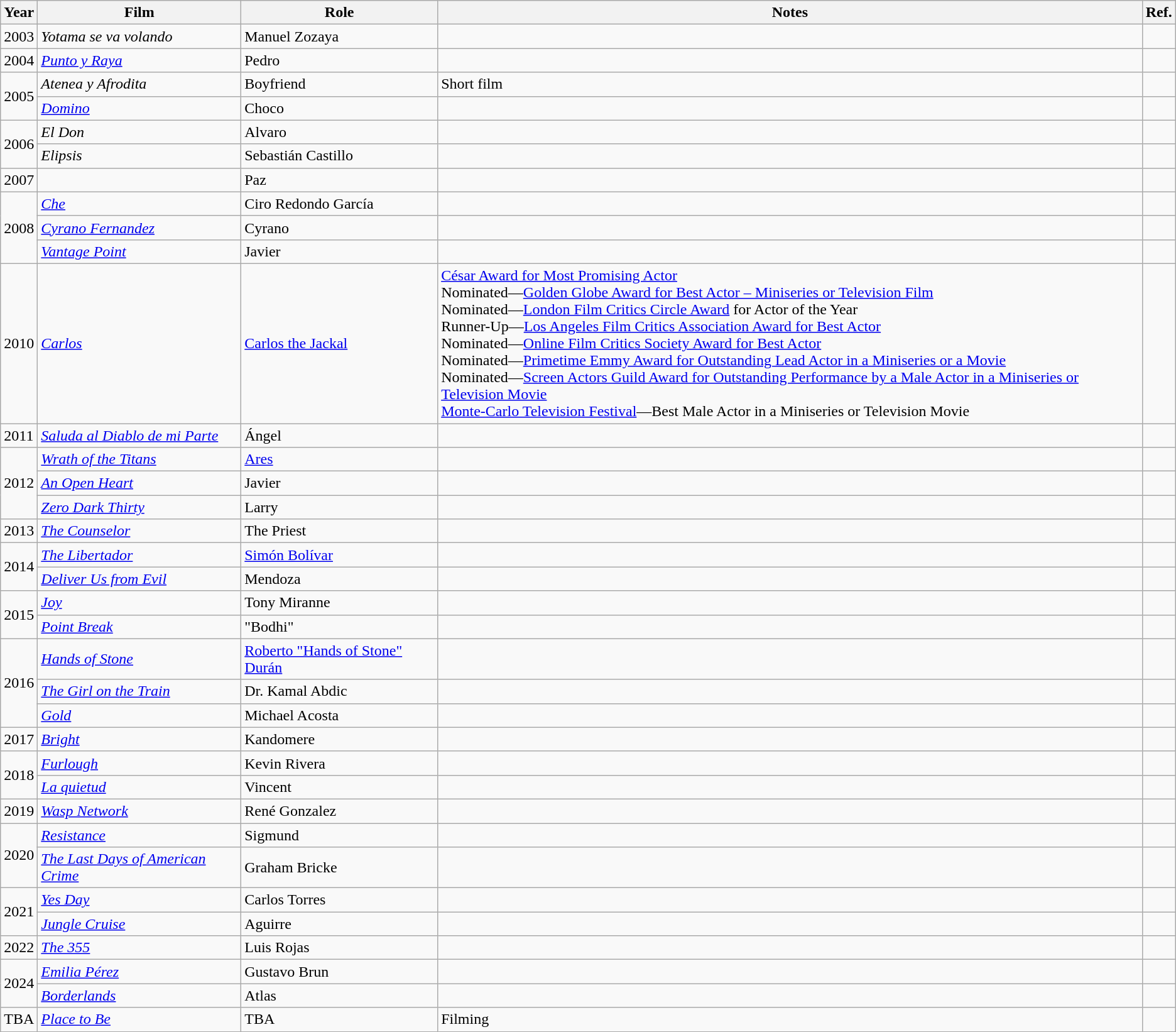<table class="wikitable sortable">
<tr>
<th>Year</th>
<th>Film</th>
<th>Role</th>
<th>Notes</th>
<th>Ref.</th>
</tr>
<tr>
<td>2003</td>
<td><em>Yotama se va volando</em></td>
<td>Manuel Zozaya</td>
<td></td>
<td></td>
</tr>
<tr>
<td>2004</td>
<td><em><a href='#'>Punto y Raya</a></em></td>
<td>Pedro</td>
<td></td>
<td></td>
</tr>
<tr>
<td rowspan="2">2005</td>
<td><em>Atenea y Afrodita</em></td>
<td>Boyfriend</td>
<td>Short film</td>
<td></td>
</tr>
<tr>
<td><em><a href='#'>Domino</a></em></td>
<td>Choco</td>
<td></td>
<td></td>
</tr>
<tr>
<td rowspan="2">2006</td>
<td><em>El Don</em></td>
<td>Alvaro</td>
<td></td>
<td></td>
</tr>
<tr>
<td><em>Elipsis</em></td>
<td>Sebastián Castillo</td>
<td></td>
<td></td>
</tr>
<tr>
<td>2007</td>
<td><em></em></td>
<td>Paz</td>
<td></td>
<td></td>
</tr>
<tr>
<td rowspan="3">2008</td>
<td><em><a href='#'>Che</a></em></td>
<td>Ciro Redondo García</td>
<td></td>
<td></td>
</tr>
<tr>
<td><em><a href='#'>Cyrano Fernandez</a></em></td>
<td>Cyrano</td>
<td></td>
<td></td>
</tr>
<tr>
<td><em><a href='#'>Vantage Point</a></em></td>
<td>Javier</td>
<td></td>
<td></td>
</tr>
<tr>
<td>2010</td>
<td><em><a href='#'>Carlos</a></em></td>
<td><a href='#'>Carlos the Jackal</a></td>
<td><a href='#'>César Award for Most Promising Actor</a><br>Nominated—<a href='#'>Golden Globe Award for Best Actor – Miniseries or Television Film</a><br>Nominated—<a href='#'>London Film Critics Circle Award</a> for Actor of the Year<br>Runner-Up—<a href='#'>Los Angeles Film Critics Association Award for Best Actor</a><br>Nominated—<a href='#'>Online Film Critics Society Award for Best Actor</a><br>Nominated—<a href='#'>Primetime Emmy Award for Outstanding Lead Actor in a Miniseries or a Movie</a><br>Nominated—<a href='#'>Screen Actors Guild Award for Outstanding Performance by a Male Actor in a Miniseries or Television Movie</a><br><a href='#'>Monte-Carlo Television Festival</a>—Best Male Actor in a Miniseries or Television Movie</td>
<td></td>
</tr>
<tr>
<td>2011</td>
<td><em><a href='#'>Saluda al Diablo de mi Parte</a></em></td>
<td>Ángel</td>
<td></td>
<td></td>
</tr>
<tr>
<td rowspan="3">2012</td>
<td><em><a href='#'>Wrath of the Titans</a></em></td>
<td><a href='#'>Ares</a></td>
<td></td>
<td></td>
</tr>
<tr>
<td><em><a href='#'>An Open Heart</a></em></td>
<td>Javier</td>
<td></td>
<td></td>
</tr>
<tr>
<td><em><a href='#'>Zero Dark Thirty</a></em></td>
<td>Larry</td>
<td></td>
<td></td>
</tr>
<tr>
<td>2013</td>
<td><em><a href='#'>The Counselor</a></em></td>
<td>The Priest</td>
<td></td>
<td></td>
</tr>
<tr>
<td rowspan="2">2014</td>
<td><em><a href='#'>The Libertador</a></em></td>
<td><a href='#'>Simón Bolívar</a></td>
<td></td>
<td></td>
</tr>
<tr>
<td><em><a href='#'>Deliver Us from Evil</a></em></td>
<td>Mendoza</td>
<td></td>
<td></td>
</tr>
<tr>
<td rowspan="2">2015</td>
<td><em><a href='#'>Joy</a></em></td>
<td>Tony Miranne</td>
<td></td>
<td></td>
</tr>
<tr>
<td><em><a href='#'>Point Break</a></em></td>
<td>"Bodhi"</td>
<td></td>
<td></td>
</tr>
<tr>
<td rowspan="3">2016</td>
<td><em><a href='#'>Hands of Stone</a></em></td>
<td><a href='#'>Roberto "Hands of Stone" Durán</a></td>
<td></td>
<td></td>
</tr>
<tr>
<td><em><a href='#'>The Girl on the Train</a></em></td>
<td>Dr. Kamal Abdic</td>
<td></td>
<td></td>
</tr>
<tr>
<td><em><a href='#'>Gold</a></em></td>
<td>Michael Acosta</td>
<td></td>
<td></td>
</tr>
<tr>
<td>2017</td>
<td><em><a href='#'>Bright</a></em></td>
<td>Kandomere</td>
<td></td>
<td></td>
</tr>
<tr>
<td rowspan="2">2018</td>
<td><em><a href='#'>Furlough</a></em></td>
<td>Kevin Rivera</td>
<td></td>
<td></td>
</tr>
<tr>
<td><em><a href='#'>La quietud</a></em></td>
<td>Vincent</td>
<td></td>
<td></td>
</tr>
<tr>
<td>2019</td>
<td><em><a href='#'>Wasp Network</a></em></td>
<td>René Gonzalez</td>
<td></td>
<td></td>
</tr>
<tr>
<td rowspan="2">2020</td>
<td><em><a href='#'>Resistance</a></em></td>
<td>Sigmund</td>
<td></td>
<td></td>
</tr>
<tr>
<td><em><a href='#'>The Last Days of American Crime</a></em></td>
<td>Graham Bricke</td>
<td></td>
<td></td>
</tr>
<tr>
<td rowspan="2">2021</td>
<td><em><a href='#'>Yes Day</a></em></td>
<td>Carlos Torres</td>
<td></td>
<td></td>
</tr>
<tr>
<td><em><a href='#'>Jungle Cruise</a></em></td>
<td>Aguirre</td>
<td></td>
<td></td>
</tr>
<tr>
<td>2022</td>
<td><em><a href='#'>The 355</a></em></td>
<td>Luis Rojas</td>
<td></td>
<td></td>
</tr>
<tr>
<td rowspan="2">2024</td>
<td><em><a href='#'>Emilia Pérez</a></em></td>
<td>Gustavo Brun</td>
<td></td>
<td></td>
</tr>
<tr>
<td><em><a href='#'>Borderlands</a></em></td>
<td>Atlas</td>
<td></td>
<td></td>
</tr>
<tr>
<td>TBA</td>
<td><em><a href='#'>Place to Be</a></em></td>
<td>TBA</td>
<td>Filming</td>
</tr>
</table>
